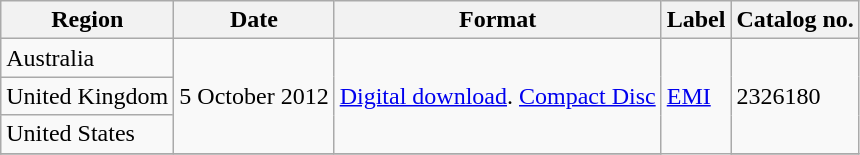<table class=wikitable>
<tr>
<th>Region</th>
<th>Date</th>
<th>Format</th>
<th>Label</th>
<th>Catalog no.</th>
</tr>
<tr>
<td>Australia</td>
<td rowspan="3">5 October 2012</td>
<td rowspan="3"><a href='#'>Digital download</a>. <a href='#'>Compact Disc</a></td>
<td rowspan="4"><a href='#'>EMI</a></td>
<td rowspan="3">2326180</td>
</tr>
<tr>
<td>United Kingdom</td>
</tr>
<tr>
<td>United States</td>
</tr>
<tr>
</tr>
</table>
